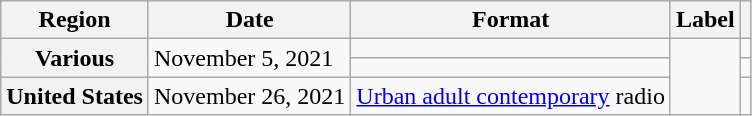<table class="wikitable sortable plainrowheaders">
<tr>
<th scope="col">Region</th>
<th scope="col">Date</th>
<th scope="col">Format</th>
<th scope="col">Label</th>
<th scope="col"></th>
</tr>
<tr>
<th rowspan="2" scope="row">Various</th>
<td rowspan="2">November 5, 2021</td>
<td></td>
<td rowspan="3"></td>
<td align="center"></td>
</tr>
<tr>
<td></td>
<td align="center"></td>
</tr>
<tr>
<th scope="row">United States</th>
<td>November 26, 2021</td>
<td><a href='#'>Urban adult contemporary</a> radio</td>
<td align="center"></td>
</tr>
</table>
